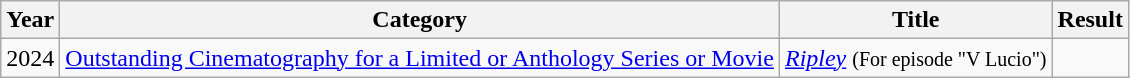<table class="wikitable">
<tr>
<th>Year</th>
<th>Category</th>
<th>Title</th>
<th>Result</th>
</tr>
<tr>
<td>2024</td>
<td><a href='#'>Outstanding Cinematography for a Limited or Anthology Series or Movie</a></td>
<td><em><a href='#'>Ripley</a></em> <small>(For episode "V Lucio")</small></td>
<td></td>
</tr>
</table>
